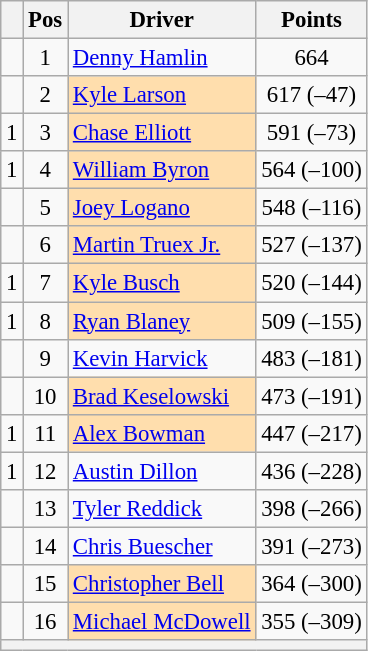<table class="wikitable" style="font-size: 95%;">
<tr>
<th></th>
<th>Pos</th>
<th>Driver</th>
<th>Points</th>
</tr>
<tr>
<td align="left"></td>
<td style="text-align:center;">1</td>
<td><a href='#'>Denny Hamlin</a></td>
<td style="text-align:center;">664</td>
</tr>
<tr>
<td align="left"></td>
<td style="text-align:center;">2</td>
<td style="background:#FFDEAD;"><a href='#'>Kyle Larson</a></td>
<td style="text-align:center;">617 (–47)</td>
</tr>
<tr>
<td align="left"> 1</td>
<td style="text-align:center;">3</td>
<td style="background:#FFDEAD;"><a href='#'>Chase Elliott</a></td>
<td style="text-align:center;">591 (–73)</td>
</tr>
<tr>
<td align="left"> 1</td>
<td style="text-align:center;">4</td>
<td style="background:#FFDEAD;"><a href='#'>William Byron</a></td>
<td style="text-align:center;">564 (–100)</td>
</tr>
<tr>
<td align="left"></td>
<td style="text-align:center;">5</td>
<td style="background:#FFDEAD;"><a href='#'>Joey Logano</a></td>
<td style="text-align:center;">548 (–116)</td>
</tr>
<tr>
<td align="left"></td>
<td style="text-align:center;">6</td>
<td style="background:#FFDEAD;"><a href='#'>Martin Truex Jr.</a></td>
<td style="text-align:center;">527 (–137)</td>
</tr>
<tr>
<td align="left"> 1</td>
<td style="text-align:center;">7</td>
<td style="background:#FFDEAD;"><a href='#'>Kyle Busch</a></td>
<td style="text-align:center;">520 (–144)</td>
</tr>
<tr>
<td align="left"> 1</td>
<td style="text-align:center;">8</td>
<td style="background:#FFDEAD;"><a href='#'>Ryan Blaney</a></td>
<td style="text-align:center;">509 (–155)</td>
</tr>
<tr>
<td align="left"></td>
<td style="text-align:center;">9</td>
<td><a href='#'>Kevin Harvick</a></td>
<td style="text-align:center;">483 (–181)</td>
</tr>
<tr>
<td align="left"></td>
<td style="text-align:center;">10</td>
<td style="background:#FFDEAD;"><a href='#'>Brad Keselowski</a></td>
<td style="text-align:center;">473 (–191)</td>
</tr>
<tr>
<td align="left"> 1</td>
<td style="text-align:center;">11</td>
<td style="background:#FFDEAD;"><a href='#'>Alex Bowman</a></td>
<td style="text-align:center;">447 (–217)</td>
</tr>
<tr>
<td align="left"> 1</td>
<td style="text-align:center;">12</td>
<td><a href='#'>Austin Dillon</a></td>
<td style="text-align:center;">436 (–228)</td>
</tr>
<tr>
<td align="left"></td>
<td style="text-align:center;">13</td>
<td><a href='#'>Tyler Reddick</a></td>
<td style="text-align:center;">398 (–266)</td>
</tr>
<tr>
<td align="left"></td>
<td style="text-align:center;">14</td>
<td><a href='#'>Chris Buescher</a></td>
<td style="text-align:center;">391 (–273)</td>
</tr>
<tr>
<td align="left"></td>
<td style="text-align:center;">15</td>
<td style="background:#FFDEAD;"><a href='#'>Christopher Bell</a></td>
<td style="text-align:center;">364 (–300)</td>
</tr>
<tr>
<td align="left"></td>
<td style="text-align:center;">16</td>
<td style="background:#FFDEAD;"><a href='#'>Michael McDowell</a></td>
<td style="text-align:center;">355 (–309)</td>
</tr>
<tr class="sortbottom">
<th colspan="9"></th>
</tr>
</table>
